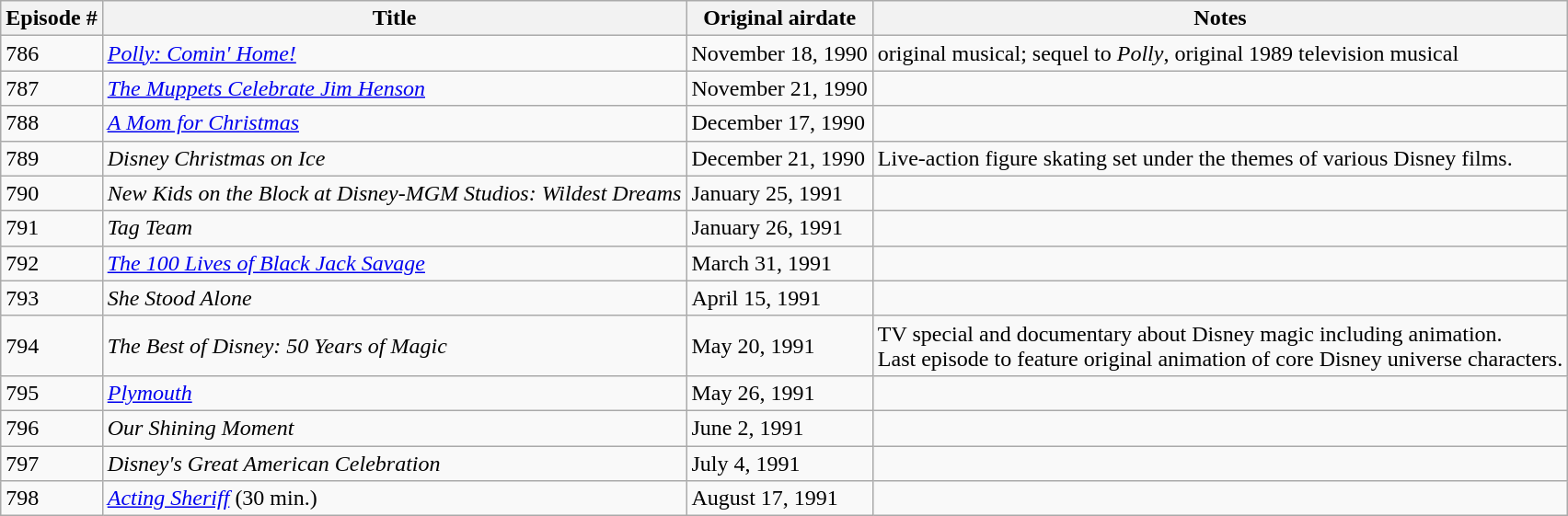<table class="wikitable sortable">
<tr>
<th>Episode #</th>
<th>Title</th>
<th>Original airdate</th>
<th>Notes</th>
</tr>
<tr>
<td>786</td>
<td><em><a href='#'>Polly: Comin' Home!</a></em></td>
<td>November 18, 1990</td>
<td>original musical; sequel to <em>Polly</em>, original 1989 television musical</td>
</tr>
<tr>
<td>787</td>
<td><em><a href='#'>The Muppets Celebrate Jim Henson</a></em></td>
<td>November 21, 1990</td>
<td></td>
</tr>
<tr>
<td>788</td>
<td><em><a href='#'>A Mom for Christmas</a></em></td>
<td>December 17, 1990</td>
<td></td>
</tr>
<tr>
<td>789</td>
<td><em>Disney Christmas on Ice</em></td>
<td>December 21, 1990</td>
<td>Live-action figure skating set under the themes of various Disney films.</td>
</tr>
<tr>
<td>790</td>
<td><em>New Kids on the Block at Disney-MGM Studios: Wildest Dreams</em></td>
<td>January 25, 1991</td>
<td></td>
</tr>
<tr>
<td>791</td>
<td><em>Tag Team</em></td>
<td>January 26, 1991</td>
<td></td>
</tr>
<tr>
<td>792</td>
<td><em><a href='#'>The 100 Lives of Black Jack Savage</a></em></td>
<td>March 31, 1991</td>
<td></td>
</tr>
<tr>
<td>793</td>
<td><em>She Stood Alone</em></td>
<td>April 15, 1991</td>
<td></td>
</tr>
<tr>
<td>794</td>
<td><em>The Best of Disney: 50 Years of Magic</em></td>
<td>May 20, 1991</td>
<td>TV special and documentary about Disney magic including animation.<br>Last episode to feature original animation of core Disney universe characters.</td>
</tr>
<tr>
<td>795</td>
<td><em><a href='#'>Plymouth</a></em></td>
<td>May 26, 1991</td>
<td></td>
</tr>
<tr>
<td>796</td>
<td><em>Our Shining Moment</em></td>
<td>June 2, 1991</td>
<td></td>
</tr>
<tr>
<td>797</td>
<td><em>Disney's Great American Celebration</em></td>
<td>July 4, 1991</td>
<td></td>
</tr>
<tr>
<td>798</td>
<td><em><a href='#'>Acting Sheriff</a></em> (30 min.)</td>
<td>August 17, 1991</td>
<td></td>
</tr>
</table>
